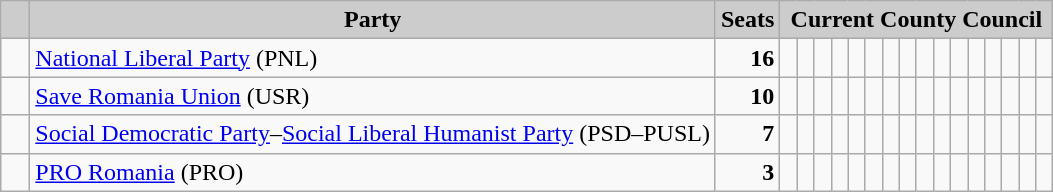<table class="wikitable">
<tr>
<th style="background:#ccc">   </th>
<th style="background:#ccc">Party</th>
<th style="background:#ccc">Seats</th>
<th style="background:#ccc" colspan="16">Current County Council</th>
</tr>
<tr>
<td>  </td>
<td><a href='#'>National Liberal Party</a> (PNL)</td>
<td style="text-align: right"><strong>16</strong></td>
<td>  </td>
<td>  </td>
<td>  </td>
<td>  </td>
<td>  </td>
<td>  </td>
<td>  </td>
<td>  </td>
<td>  </td>
<td>  </td>
<td>  </td>
<td>  </td>
<td>  </td>
<td>  </td>
<td>  </td>
<td>  </td>
</tr>
<tr>
<td>  </td>
<td><a href='#'>Save Romania Union</a> (USR)</td>
<td style="text-align: right"><strong>10</strong></td>
<td>  </td>
<td>  </td>
<td>  </td>
<td>  </td>
<td>  </td>
<td>  </td>
<td>  </td>
<td>  </td>
<td>  </td>
<td>  </td>
<td> </td>
<td> </td>
<td> </td>
<td> </td>
<td> </td>
<td> </td>
</tr>
<tr>
<td>  </td>
<td><a href='#'>Social Democratic Party</a>–<a href='#'>Social Liberal Humanist Party</a> (PSD–PUSL)</td>
<td style="text-align: right"><strong>7</strong></td>
<td>  </td>
<td>  </td>
<td>  </td>
<td>  </td>
<td>  </td>
<td>  </td>
<td>  </td>
<td> </td>
<td> </td>
<td> </td>
<td> </td>
<td> </td>
<td> </td>
<td> </td>
<td> </td>
<td> </td>
</tr>
<tr>
<td>  </td>
<td><a href='#'>PRO Romania</a> (PRO)</td>
<td style="text-align: right"><strong>3</strong></td>
<td>  </td>
<td>  </td>
<td>  </td>
<td> </td>
<td> </td>
<td> </td>
<td> </td>
<td> </td>
<td> </td>
<td> </td>
<td> </td>
<td> </td>
<td> </td>
<td> </td>
<td> </td>
<td> </td>
</tr>
</table>
